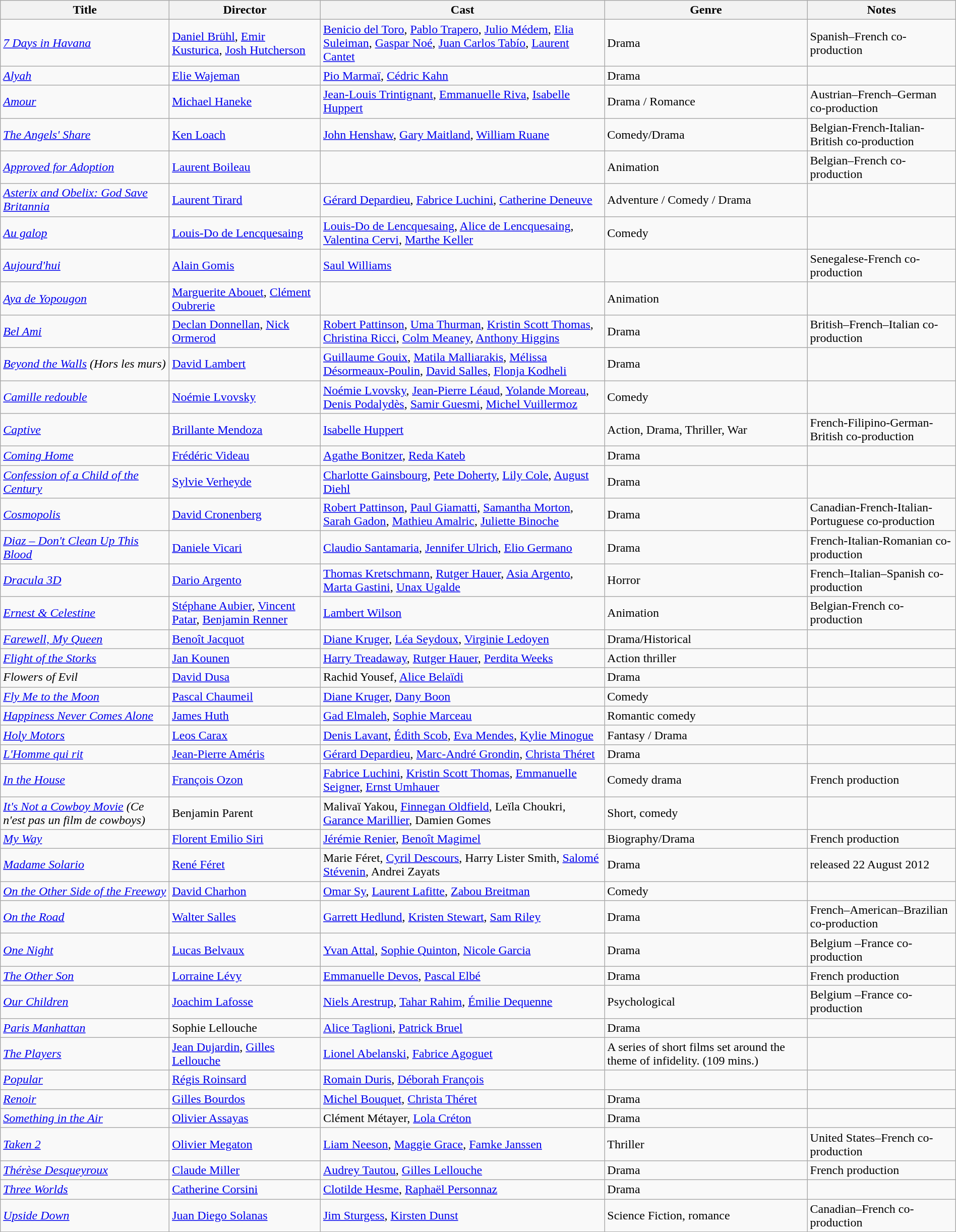<table class="wikitable sortable" width="100%">
<tr>
<th>Title</th>
<th>Director</th>
<th>Cast</th>
<th>Genre</th>
<th>Notes</th>
</tr>
<tr>
<td><em><a href='#'>7 Days in Havana</a></em></td>
<td><a href='#'>Daniel Brühl</a>, <a href='#'>Emir Kusturica</a>, <a href='#'>Josh Hutcherson</a></td>
<td><a href='#'>Benicio del Toro</a>, <a href='#'>Pablo Trapero</a>, <a href='#'>Julio Médem</a>, <a href='#'>Elia Suleiman</a>, <a href='#'>Gaspar Noé</a>, <a href='#'>Juan Carlos Tabío</a>, <a href='#'>Laurent Cantet</a></td>
<td>Drama</td>
<td>Spanish–French co-production</td>
</tr>
<tr>
<td><em><a href='#'>Alyah</a></em></td>
<td><a href='#'>Elie Wajeman</a></td>
<td><a href='#'>Pio Marmaï</a>, <a href='#'>Cédric Kahn</a></td>
<td>Drama</td>
<td></td>
</tr>
<tr>
<td><em><a href='#'>Amour</a></em></td>
<td><a href='#'>Michael Haneke</a></td>
<td><a href='#'>Jean-Louis Trintignant</a>, <a href='#'>Emmanuelle Riva</a>, <a href='#'>Isabelle Huppert</a></td>
<td>Drama / Romance</td>
<td>Austrian–French–German co-production</td>
</tr>
<tr>
<td><em><a href='#'>The Angels' Share</a></em></td>
<td><a href='#'>Ken Loach</a></td>
<td><a href='#'>John Henshaw</a>, <a href='#'>Gary Maitland</a>, <a href='#'>William Ruane</a></td>
<td>Comedy/Drama</td>
<td>Belgian-French-Italian-British co-production</td>
</tr>
<tr>
<td><em><a href='#'>Approved for Adoption</a></em></td>
<td><a href='#'>Laurent Boileau</a></td>
<td></td>
<td>Animation</td>
<td>Belgian–French co-production</td>
</tr>
<tr>
<td><em><a href='#'>Asterix and Obelix: God Save Britannia</a></em></td>
<td><a href='#'>Laurent Tirard</a></td>
<td><a href='#'>Gérard Depardieu</a>, <a href='#'>Fabrice Luchini</a>, <a href='#'>Catherine Deneuve</a></td>
<td>Adventure / Comedy / Drama</td>
<td></td>
</tr>
<tr>
<td><em><a href='#'>Au galop</a></em></td>
<td><a href='#'>Louis-Do de Lencquesaing</a></td>
<td><a href='#'>Louis-Do de Lencquesaing</a>, <a href='#'>Alice de Lencquesaing</a>, <a href='#'>Valentina Cervi</a>, <a href='#'>Marthe Keller</a></td>
<td>Comedy</td>
<td></td>
</tr>
<tr>
<td><em><a href='#'>Aujourd'hui</a></em></td>
<td><a href='#'>Alain Gomis</a></td>
<td><a href='#'>Saul Williams</a></td>
<td></td>
<td>Senegalese-French co-production</td>
</tr>
<tr>
<td><em><a href='#'>Aya de Yopougon</a></em></td>
<td><a href='#'>Marguerite Abouet</a>, <a href='#'>Clément Oubrerie</a></td>
<td></td>
<td>Animation</td>
<td></td>
</tr>
<tr>
<td><em><a href='#'>Bel Ami</a></em></td>
<td><a href='#'>Declan Donnellan</a>, <a href='#'>Nick Ormerod</a></td>
<td><a href='#'>Robert Pattinson</a>, <a href='#'>Uma Thurman</a>, <a href='#'>Kristin Scott Thomas</a>, <a href='#'>Christina Ricci</a>, <a href='#'>Colm Meaney</a>, <a href='#'>Anthony Higgins</a></td>
<td>Drama</td>
<td>British–French–Italian co-production</td>
</tr>
<tr>
<td><em><a href='#'>Beyond the Walls</a> (Hors les murs)</em></td>
<td><a href='#'>David Lambert</a></td>
<td><a href='#'>Guillaume Gouix</a>, <a href='#'>Matila Malliarakis</a>, <a href='#'>Mélissa Désormeaux-Poulin</a>, <a href='#'>David Salles</a>, <a href='#'>Flonja Kodheli</a></td>
<td>Drama</td>
<td></td>
</tr>
<tr>
<td><em><a href='#'>Camille redouble</a></em></td>
<td><a href='#'>Noémie Lvovsky</a></td>
<td><a href='#'>Noémie Lvovsky</a>, <a href='#'>Jean-Pierre Léaud</a>, <a href='#'>Yolande Moreau</a>, <a href='#'>Denis Podalydès</a>, <a href='#'>Samir Guesmi</a>, <a href='#'>Michel Vuillermoz</a></td>
<td>Comedy</td>
<td></td>
</tr>
<tr>
<td><em><a href='#'>Captive</a></em></td>
<td><a href='#'>Brillante Mendoza</a></td>
<td><a href='#'>Isabelle Huppert</a></td>
<td>Action, Drama, Thriller, War</td>
<td>French-Filipino-German-British co-production</td>
</tr>
<tr>
<td><em><a href='#'>Coming Home</a></em></td>
<td><a href='#'>Frédéric Videau</a></td>
<td><a href='#'>Agathe Bonitzer</a>, <a href='#'>Reda Kateb</a></td>
<td>Drama</td>
<td></td>
</tr>
<tr>
<td><em><a href='#'>Confession of a Child of the Century</a></em></td>
<td><a href='#'>Sylvie Verheyde</a></td>
<td><a href='#'>Charlotte Gainsbourg</a>, <a href='#'>Pete Doherty</a>, <a href='#'>Lily Cole</a>, <a href='#'>August Diehl</a></td>
<td>Drama</td>
<td></td>
</tr>
<tr>
<td><em><a href='#'>Cosmopolis</a></em></td>
<td><a href='#'>David Cronenberg</a></td>
<td><a href='#'>Robert Pattinson</a>, <a href='#'>Paul Giamatti</a>, <a href='#'>Samantha Morton</a>, <a href='#'>Sarah Gadon</a>, <a href='#'>Mathieu Amalric</a>, <a href='#'>Juliette Binoche</a></td>
<td>Drama</td>
<td>Canadian-French-Italian-Portuguese co-production</td>
</tr>
<tr>
<td><em><a href='#'>Diaz – Don't Clean Up This Blood</a></em></td>
<td><a href='#'>Daniele Vicari</a></td>
<td><a href='#'>Claudio Santamaria</a>, <a href='#'>Jennifer Ulrich</a>, <a href='#'>Elio Germano</a></td>
<td>Drama</td>
<td>French-Italian-Romanian co-production</td>
</tr>
<tr>
<td><em><a href='#'>Dracula 3D</a></em></td>
<td><a href='#'>Dario Argento</a></td>
<td><a href='#'>Thomas Kretschmann</a>, <a href='#'>Rutger Hauer</a>, <a href='#'>Asia Argento</a>, <a href='#'>Marta Gastini</a>, <a href='#'>Unax Ugalde</a></td>
<td>Horror</td>
<td>French–Italian–Spanish co-production</td>
</tr>
<tr>
<td><em><a href='#'>Ernest & Celestine</a></em></td>
<td><a href='#'>Stéphane Aubier</a>, <a href='#'>Vincent Patar</a>, <a href='#'>Benjamin Renner</a></td>
<td><a href='#'>Lambert Wilson</a></td>
<td>Animation</td>
<td>Belgian-French co-production</td>
</tr>
<tr>
<td><em><a href='#'>Farewell, My Queen</a></em></td>
<td><a href='#'>Benoît Jacquot</a></td>
<td><a href='#'>Diane Kruger</a>, <a href='#'>Léa Seydoux</a>, <a href='#'>Virginie Ledoyen</a></td>
<td>Drama/Historical</td>
<td></td>
</tr>
<tr>
<td><em><a href='#'>Flight of the Storks</a></em></td>
<td><a href='#'>Jan Kounen</a></td>
<td><a href='#'>Harry Treadaway</a>, <a href='#'>Rutger Hauer</a>, <a href='#'>Perdita Weeks</a></td>
<td>Action thriller</td>
<td></td>
</tr>
<tr>
<td><em>Flowers of Evil</em></td>
<td><a href='#'>David Dusa</a></td>
<td>Rachid Yousef, <a href='#'>Alice Belaïdi</a></td>
<td>Drama</td>
<td></td>
</tr>
<tr>
<td><em><a href='#'>Fly Me to the Moon</a></em></td>
<td><a href='#'>Pascal Chaumeil</a></td>
<td><a href='#'>Diane Kruger</a>, <a href='#'>Dany Boon</a></td>
<td>Comedy</td>
<td></td>
</tr>
<tr>
<td><em><a href='#'>Happiness Never Comes Alone</a></em></td>
<td><a href='#'>James Huth</a></td>
<td><a href='#'>Gad Elmaleh</a>, <a href='#'>Sophie Marceau</a></td>
<td>Romantic comedy</td>
<td></td>
</tr>
<tr>
<td><em><a href='#'>Holy Motors</a></em></td>
<td><a href='#'>Leos Carax</a></td>
<td><a href='#'>Denis Lavant</a>, <a href='#'>Édith Scob</a>, <a href='#'>Eva Mendes</a>, <a href='#'>Kylie Minogue</a></td>
<td>Fantasy / Drama</td>
<td></td>
</tr>
<tr>
<td><em><a href='#'>L'Homme qui rit</a></em></td>
<td><a href='#'>Jean-Pierre Améris</a></td>
<td><a href='#'>Gérard Depardieu</a>, <a href='#'>Marc-André Grondin</a>, <a href='#'>Christa Théret</a></td>
<td>Drama</td>
<td></td>
</tr>
<tr>
<td><em><a href='#'>In the House</a></em></td>
<td><a href='#'>François Ozon</a></td>
<td><a href='#'>Fabrice Luchini</a>, <a href='#'>Kristin Scott Thomas</a>, <a href='#'>Emmanuelle Seigner</a>, <a href='#'>Ernst Umhauer</a></td>
<td>Comedy drama</td>
<td>French production</td>
</tr>
<tr>
<td><em><a href='#'>It's Not a Cowboy Movie</a> (Ce n'est pas un film de cowboys)</em></td>
<td>Benjamin Parent</td>
<td>Malivaï Yakou, <a href='#'>Finnegan Oldfield</a>, Leïla Choukri, <a href='#'>Garance Marillier</a>, Damien Gomes</td>
<td>Short, comedy</td>
<td></td>
</tr>
<tr>
<td><em><a href='#'>My Way</a></em></td>
<td><a href='#'>Florent Emilio Siri</a></td>
<td><a href='#'>Jérémie Renier</a>, <a href='#'>Benoît Magimel</a></td>
<td>Biography/Drama</td>
<td>French production</td>
</tr>
<tr>
<td><em><a href='#'>Madame Solario</a></em></td>
<td><a href='#'>René Féret</a></td>
<td>Marie Féret, <a href='#'>Cyril Descours</a>, Harry Lister Smith, <a href='#'>Salomé Stévenin</a>, Andrei Zayats</td>
<td>Drama</td>
<td>released 22 August 2012</td>
</tr>
<tr>
<td><em><a href='#'>On the Other Side of the Freeway</a></em></td>
<td><a href='#'>David Charhon</a></td>
<td><a href='#'>Omar Sy</a>, <a href='#'>Laurent Lafitte</a>, <a href='#'>Zabou Breitman</a></td>
<td>Comedy</td>
<td></td>
</tr>
<tr>
<td><em><a href='#'>On the Road</a></em></td>
<td><a href='#'>Walter Salles</a></td>
<td><a href='#'>Garrett Hedlund</a>, <a href='#'>Kristen Stewart</a>, <a href='#'>Sam Riley</a></td>
<td>Drama</td>
<td>French–American–Brazilian co-production</td>
</tr>
<tr>
<td><em><a href='#'>One Night</a></em></td>
<td><a href='#'>Lucas Belvaux</a></td>
<td><a href='#'>Yvan Attal</a>, <a href='#'>Sophie Quinton</a>, <a href='#'>Nicole Garcia</a></td>
<td>Drama</td>
<td>Belgium –France co-production</td>
</tr>
<tr>
<td><em><a href='#'>The Other Son</a></em></td>
<td><a href='#'>Lorraine Lévy</a></td>
<td><a href='#'>Emmanuelle Devos</a>, <a href='#'>Pascal Elbé</a></td>
<td>Drama</td>
<td>French production</td>
</tr>
<tr>
<td><em><a href='#'>Our Children</a></em></td>
<td><a href='#'>Joachim Lafosse</a></td>
<td><a href='#'>Niels Arestrup</a>, <a href='#'>Tahar Rahim</a>, <a href='#'>Émilie Dequenne</a></td>
<td>Psychological</td>
<td>Belgium –France co-production</td>
</tr>
<tr>
<td><em><a href='#'>Paris Manhattan</a></em></td>
<td>Sophie Lellouche</td>
<td><a href='#'>Alice Taglioni</a>, <a href='#'>Patrick Bruel</a></td>
<td>Drama</td>
<td></td>
</tr>
<tr>
<td><em><a href='#'>The Players</a></em></td>
<td><a href='#'>Jean Dujardin</a>, <a href='#'>Gilles Lellouche</a></td>
<td><a href='#'>Lionel Abelanski</a>, <a href='#'>Fabrice Agoguet</a></td>
<td>A series of short films set around the theme of infidelity. (109 mins.)</td>
<td></td>
</tr>
<tr>
<td><em><a href='#'>Popular</a></em></td>
<td><a href='#'>Régis Roinsard</a></td>
<td><a href='#'>Romain Duris</a>, <a href='#'>Déborah François</a></td>
<td></td>
<td></td>
</tr>
<tr>
<td><em><a href='#'>Renoir</a></em></td>
<td><a href='#'>Gilles Bourdos</a></td>
<td><a href='#'>Michel Bouquet</a>, <a href='#'>Christa Théret</a></td>
<td>Drama</td>
<td></td>
</tr>
<tr>
<td><em><a href='#'>Something in the Air</a></em></td>
<td><a href='#'>Olivier Assayas</a></td>
<td>Clément Métayer, <a href='#'>Lola Créton</a></td>
<td>Drama</td>
<td></td>
</tr>
<tr>
<td><em><a href='#'>Taken 2</a></em></td>
<td><a href='#'>Olivier Megaton</a></td>
<td><a href='#'>Liam Neeson</a>, <a href='#'>Maggie Grace</a>, <a href='#'>Famke Janssen</a></td>
<td>Thriller</td>
<td>United States–French co-production</td>
</tr>
<tr>
<td><em><a href='#'>Thérèse Desqueyroux</a></em></td>
<td><a href='#'>Claude Miller</a></td>
<td><a href='#'>Audrey Tautou</a>, <a href='#'>Gilles Lellouche</a></td>
<td>Drama</td>
<td>French production</td>
</tr>
<tr>
<td><em><a href='#'>Three Worlds</a></em></td>
<td><a href='#'>Catherine Corsini</a></td>
<td><a href='#'>Clotilde Hesme</a>, <a href='#'>Raphaël Personnaz</a></td>
<td>Drama</td>
<td></td>
</tr>
<tr>
<td><em><a href='#'>Upside Down</a></em></td>
<td><a href='#'>Juan Diego Solanas</a></td>
<td><a href='#'>Jim Sturgess</a>, <a href='#'>Kirsten Dunst</a></td>
<td>Science Fiction, romance</td>
<td>Canadian–French co-production</td>
</tr>
<tr>
</tr>
</table>
